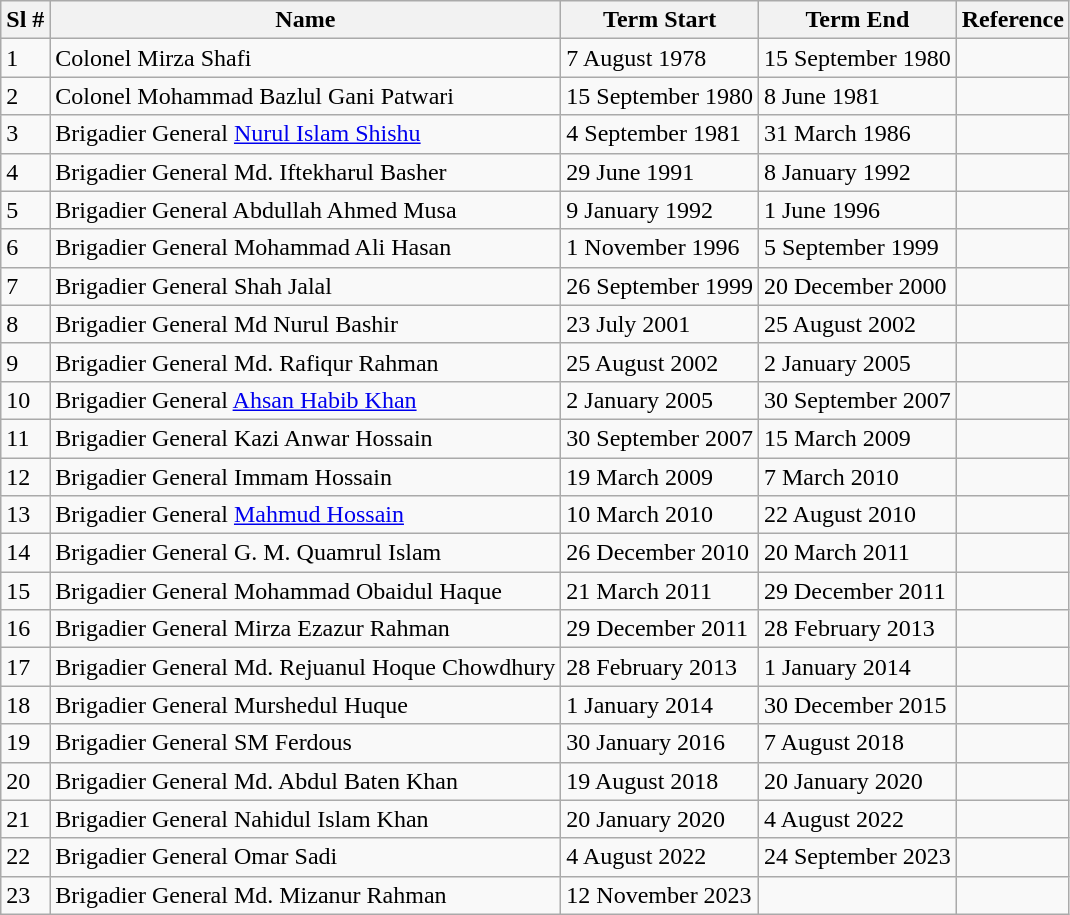<table class="wikitable">
<tr>
<th>Sl #</th>
<th>Name</th>
<th>Term Start</th>
<th>Term End</th>
<th>Reference</th>
</tr>
<tr>
<td>1</td>
<td>Colonel Mirza Shafi</td>
<td>7 August 1978</td>
<td>15 September 1980</td>
<td></td>
</tr>
<tr>
<td>2</td>
<td>Colonel Mohammad Bazlul Gani Patwari</td>
<td>15 September 1980</td>
<td>8 June 1981</td>
<td></td>
</tr>
<tr>
<td>3</td>
<td>Brigadier General <a href='#'>Nurul Islam Shishu</a></td>
<td>4 September 1981</td>
<td>31 March 1986</td>
<td></td>
</tr>
<tr>
<td>4</td>
<td>Brigadier General Md. Iftekharul Basher</td>
<td>29 June 1991</td>
<td>8 January 1992</td>
<td></td>
</tr>
<tr>
<td>5</td>
<td>Brigadier General Abdullah Ahmed Musa</td>
<td>9 January 1992</td>
<td>1 June 1996</td>
<td></td>
</tr>
<tr>
<td>6</td>
<td>Brigadier General Mohammad Ali Hasan</td>
<td>1 November 1996</td>
<td>5 September 1999</td>
<td></td>
</tr>
<tr>
<td>7</td>
<td>Brigadier General Shah Jalal</td>
<td>26 September 1999</td>
<td>20 December 2000</td>
<td></td>
</tr>
<tr>
<td>8</td>
<td>Brigadier General Md Nurul Bashir</td>
<td>23 July 2001</td>
<td>25 August 2002</td>
<td></td>
</tr>
<tr>
<td>9</td>
<td>Brigadier General Md. Rafiqur Rahman</td>
<td>25 August 2002</td>
<td>2 January 2005</td>
<td></td>
</tr>
<tr>
<td>10</td>
<td>Brigadier General <a href='#'>Ahsan Habib Khan</a></td>
<td>2 January 2005</td>
<td>30 September 2007</td>
<td></td>
</tr>
<tr>
<td>11</td>
<td>Brigadier General Kazi Anwar Hossain</td>
<td>30 September 2007</td>
<td>15 March 2009</td>
<td></td>
</tr>
<tr>
<td>12</td>
<td>Brigadier General Immam Hossain</td>
<td>19 March 2009</td>
<td>7 March 2010</td>
<td></td>
</tr>
<tr>
<td>13</td>
<td>Brigadier General <a href='#'>Mahmud Hossain</a></td>
<td>10 March 2010</td>
<td>22 August 2010</td>
<td></td>
</tr>
<tr>
<td>14</td>
<td>Brigadier General G. M. Quamrul Islam</td>
<td>26 December 2010</td>
<td>20 March 2011</td>
<td></td>
</tr>
<tr>
<td>15</td>
<td>Brigadier General Mohammad Obaidul Haque</td>
<td>21 March 2011</td>
<td>29 December 2011</td>
<td></td>
</tr>
<tr>
<td>16</td>
<td>Brigadier General Mirza Ezazur Rahman</td>
<td>29 December 2011</td>
<td>28 February 2013</td>
<td></td>
</tr>
<tr>
<td>17</td>
<td>Brigadier General Md. Rejuanul Hoque Chowdhury</td>
<td>28 February 2013</td>
<td>1 January 2014</td>
<td></td>
</tr>
<tr>
<td>18</td>
<td>Brigadier General Murshedul Huque</td>
<td>1 January 2014</td>
<td>30 December 2015</td>
<td></td>
</tr>
<tr>
<td>19</td>
<td>Brigadier General SM Ferdous</td>
<td>30 January 2016</td>
<td>7 August 2018</td>
<td></td>
</tr>
<tr>
<td>20</td>
<td>Brigadier General Md. Abdul Baten Khan</td>
<td>19 August 2018</td>
<td>20 January 2020</td>
<td></td>
</tr>
<tr>
<td>21</td>
<td>Brigadier General Nahidul Islam Khan</td>
<td>20 January 2020</td>
<td>4 August 2022</td>
<td></td>
</tr>
<tr>
<td>22</td>
<td>Brigadier General Omar Sadi</td>
<td>4 August 2022</td>
<td>24 September 2023</td>
<td></td>
</tr>
<tr>
<td>23</td>
<td>Brigadier General Md. Mizanur Rahman</td>
<td>12 November 2023</td>
<td></td>
<td></td>
</tr>
</table>
